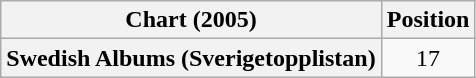<table class="wikitable plainrowheaders" style="text-align:center">
<tr>
<th scope="col">Chart (2005)</th>
<th scope="col">Position</th>
</tr>
<tr>
<th scope="row">Swedish Albums (Sverigetopplistan)</th>
<td>17</td>
</tr>
</table>
